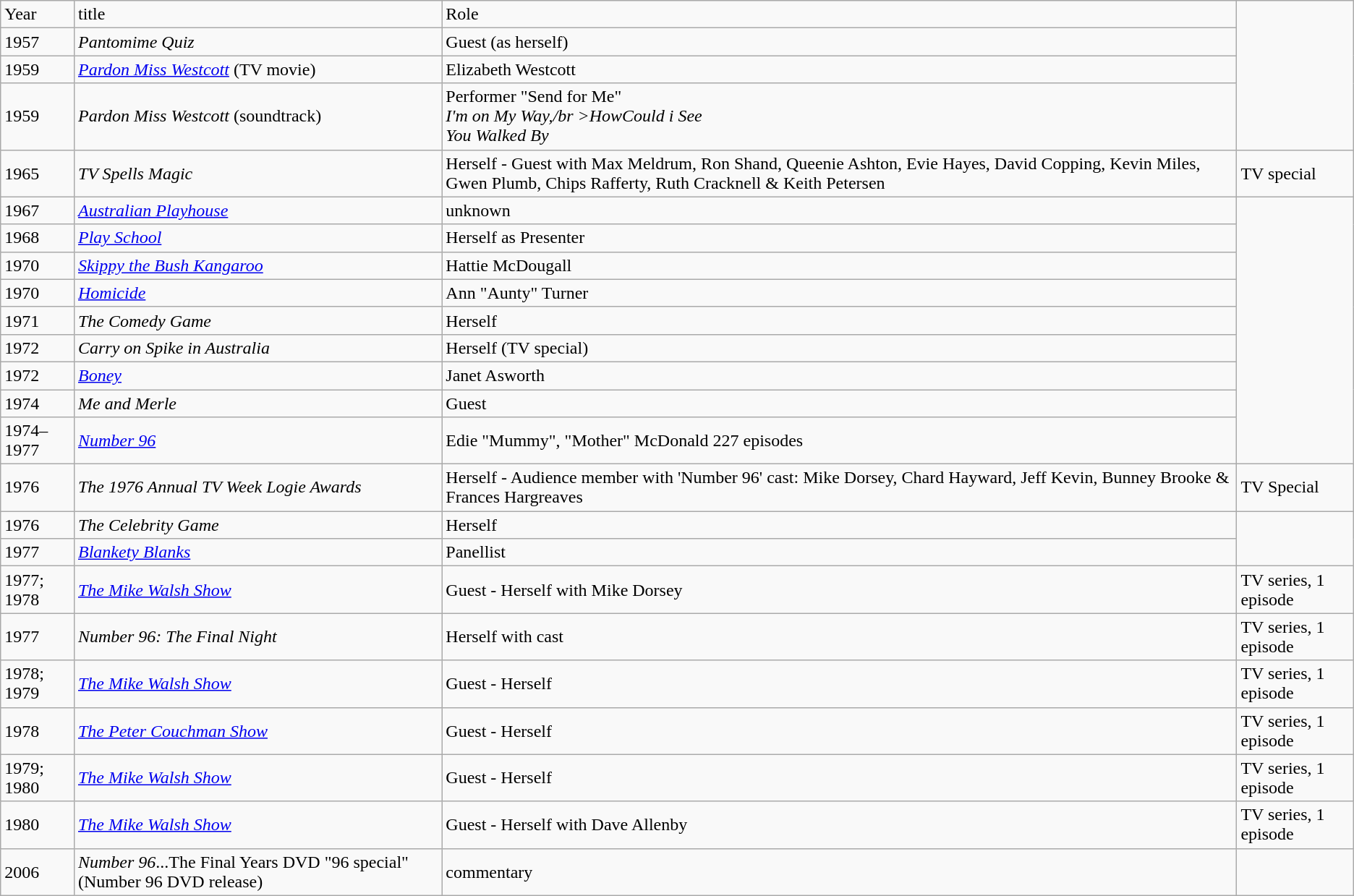<table class="wikitable">
<tr>
<td>Year</td>
<td>title</td>
<td>Role</td>
</tr>
<tr>
<td>1957</td>
<td><em>Pantomime Quiz</em></td>
<td>Guest (as herself)</td>
</tr>
<tr>
<td>1959</td>
<td><em><a href='#'>Pardon Miss Westcott</a></em> (TV movie)</td>
<td>Elizabeth Westcott</td>
</tr>
<tr>
<td>1959</td>
<td><em>Pardon Miss Westcott</em> (soundtrack)</td>
<td>Performer "Send for Me"<br><em>I'm on My Way,/br >HowCould i See<br>You Walked By</em></td>
</tr>
<tr>
<td>1965</td>
<td><em>TV Spells Magic</em></td>
<td>Herself - Guest with Max Meldrum, Ron Shand, Queenie Ashton, Evie Hayes, David Copping, Kevin Miles, Gwen Plumb, Chips Rafferty, Ruth Cracknell & Keith Petersen</td>
<td>TV special</td>
</tr>
<tr>
<td>1967</td>
<td><em><a href='#'>Australian Playhouse</a></em></td>
<td>unknown</td>
</tr>
<tr>
<td>1968</td>
<td><em><a href='#'>Play School</a></em></td>
<td>Herself as Presenter</td>
</tr>
<tr>
<td>1970</td>
<td><em><a href='#'>Skippy the Bush Kangaroo</a></em></td>
<td>Hattie McDougall</td>
</tr>
<tr>
<td>1970</td>
<td><em><a href='#'>Homicide</a></em></td>
<td>Ann "Aunty" Turner</td>
</tr>
<tr>
<td>1971</td>
<td><em>The Comedy Game</em></td>
<td>Herself</td>
</tr>
<tr>
<td>1972</td>
<td><em>Carry on Spike in Australia</em></td>
<td>Herself (TV special)</td>
</tr>
<tr>
<td>1972</td>
<td><em><a href='#'>Boney</a></em></td>
<td>Janet Asworth</td>
</tr>
<tr>
<td>1974</td>
<td><em>Me and Merle</em></td>
<td>Guest</td>
</tr>
<tr>
<td>1974–1977</td>
<td><em><a href='#'>Number 96</a></em></td>
<td>Edie "Mummy", "Mother" McDonald 227 episodes</td>
</tr>
<tr>
<td>1976</td>
<td><em>The 1976 Annual TV Week Logie Awards</em></td>
<td>Herself - Audience member with 'Number 96' cast: Mike Dorsey, Chard Hayward, Jeff Kevin, Bunney Brooke & Frances Hargreaves</td>
<td>TV Special</td>
</tr>
<tr>
<td>1976</td>
<td><em>The Celebrity Game</em></td>
<td>Herself</td>
</tr>
<tr>
<td>1977</td>
<td><em><a href='#'>Blankety Blanks</a></em></td>
<td>Panellist</td>
</tr>
<tr>
<td>1977; 1978</td>
<td><em><a href='#'>The Mike Walsh Show</a></em></td>
<td>Guest - Herself with Mike Dorsey</td>
<td>TV series, 1 episode</td>
</tr>
<tr>
<td>1977</td>
<td><em>Number 96: The Final Night</em></td>
<td>Herself with cast</td>
<td>TV series, 1 episode</td>
</tr>
<tr>
<td>1978; 1979</td>
<td><em><a href='#'>The Mike Walsh Show</a></em></td>
<td>Guest - Herself</td>
<td>TV series, 1 episode</td>
</tr>
<tr>
<td>1978</td>
<td><em><a href='#'>The Peter Couchman Show</a></em></td>
<td>Guest - Herself</td>
<td>TV series, 1 episode</td>
</tr>
<tr>
<td>1979; 1980</td>
<td><em><a href='#'>The Mike Walsh Show</a></em></td>
<td>Guest - Herself</td>
<td>TV series, 1 episode</td>
</tr>
<tr>
<td>1980</td>
<td><em><a href='#'>The Mike Walsh Show</a></em></td>
<td>Guest - Herself with Dave Allenby</td>
<td>TV series, 1 episode</td>
</tr>
<tr>
<td>2006</td>
<td><em>Number 96</em>...The Final Years DVD "96 special" (Number 96 DVD release)</td>
<td>commentary</td>
</tr>
</table>
